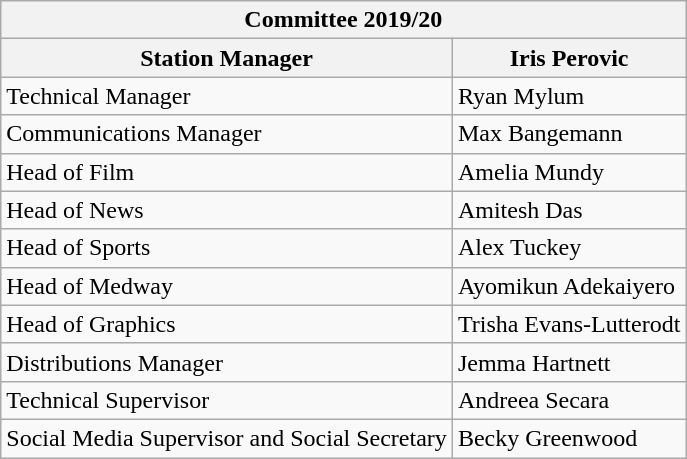<table class="wikitable collapsible collapsed">
<tr>
<th colspan="2">Committee 2019/20</th>
</tr>
<tr>
<th>Station Manager</th>
<th>Iris Perovic</th>
</tr>
<tr>
<td>Technical Manager</td>
<td>Ryan Mylum</td>
</tr>
<tr>
<td>Communications Manager</td>
<td>Max Bangemann</td>
</tr>
<tr>
<td>Head of Film</td>
<td>Amelia Mundy</td>
</tr>
<tr>
<td>Head of News</td>
<td>Amitesh Das</td>
</tr>
<tr>
<td>Head of Sports</td>
<td>Alex Tuckey</td>
</tr>
<tr>
<td>Head of Medway</td>
<td>Ayomikun Adekaiyero</td>
</tr>
<tr>
<td>Head of Graphics</td>
<td>Trisha Evans-Lutterodt</td>
</tr>
<tr>
<td>Distributions Manager</td>
<td>Jemma Hartnett</td>
</tr>
<tr>
<td>Technical Supervisor</td>
<td>Andreea Secara</td>
</tr>
<tr>
<td>Social Media Supervisor and Social Secretary</td>
<td>Becky Greenwood</td>
</tr>
</table>
